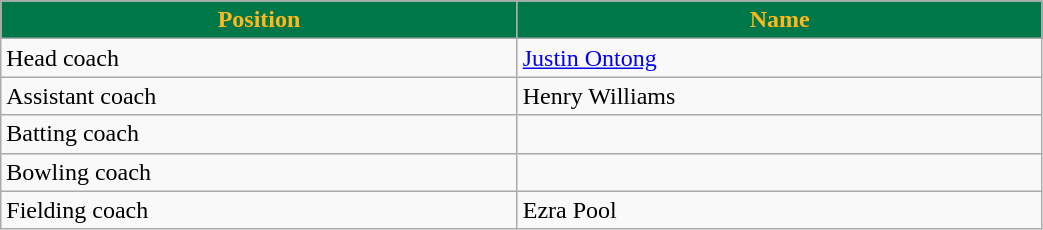<table class="wikitable" style="width:55%;">
<tr>
<th style="background:#007749; color:#FFB81C; text-align:center;">Position</th>
<th style="background:#007749; color:#FFB81C; text-align:center;">Name</th>
</tr>
<tr>
<td>Head coach</td>
<td><a href='#'>Justin Ontong</a></td>
</tr>
<tr>
<td>Assistant coach</td>
<td>Henry Williams</td>
</tr>
<tr>
<td>Batting coach</td>
<td></td>
</tr>
<tr>
<td>Bowling coach</td>
<td></td>
</tr>
<tr>
<td>Fielding coach</td>
<td>Ezra Pool</td>
</tr>
</table>
